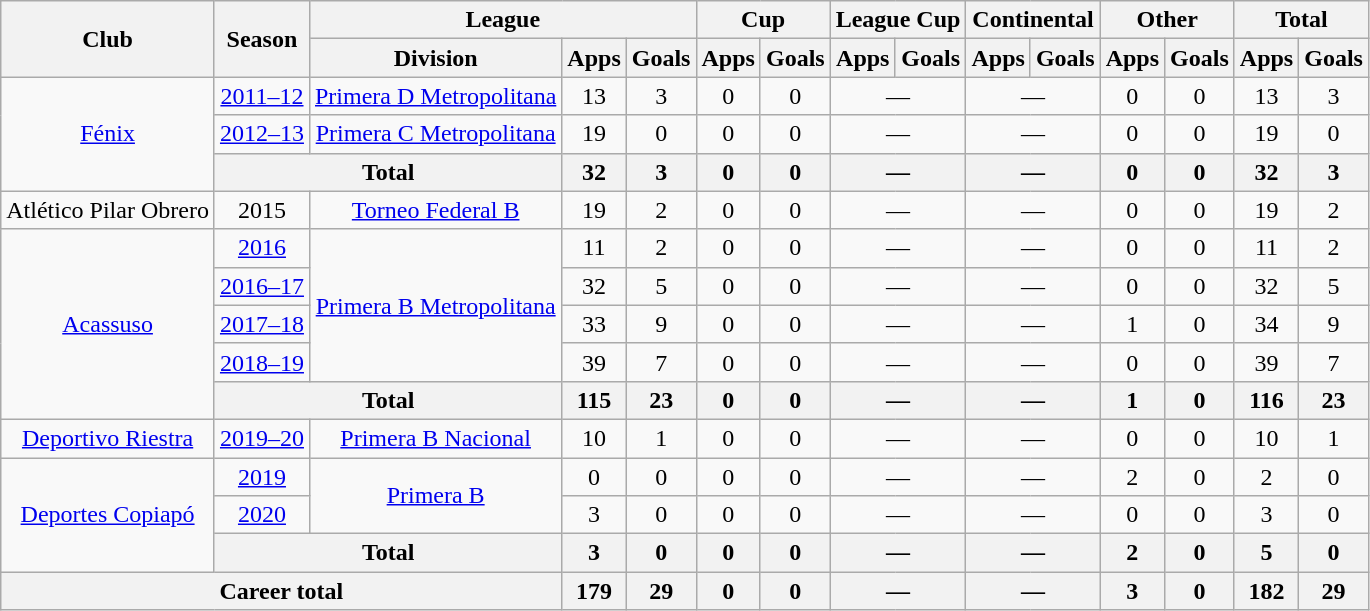<table class="wikitable" style="text-align:center">
<tr>
<th rowspan="2">Club</th>
<th rowspan="2">Season</th>
<th colspan="3">League</th>
<th colspan="2">Cup</th>
<th colspan="2">League Cup</th>
<th colspan="2">Continental</th>
<th colspan="2">Other</th>
<th colspan="2">Total</th>
</tr>
<tr>
<th>Division</th>
<th>Apps</th>
<th>Goals</th>
<th>Apps</th>
<th>Goals</th>
<th>Apps</th>
<th>Goals</th>
<th>Apps</th>
<th>Goals</th>
<th>Apps</th>
<th>Goals</th>
<th>Apps</th>
<th>Goals</th>
</tr>
<tr>
<td rowspan="3"><a href='#'>Fénix</a></td>
<td><a href='#'>2011–12</a></td>
<td rowspan="1"><a href='#'>Primera D Metropolitana</a></td>
<td>13</td>
<td>3</td>
<td>0</td>
<td>0</td>
<td colspan="2">—</td>
<td colspan="2">—</td>
<td>0</td>
<td>0</td>
<td>13</td>
<td>3</td>
</tr>
<tr>
<td><a href='#'>2012–13</a></td>
<td rowspan="1"><a href='#'>Primera C Metropolitana</a></td>
<td>19</td>
<td>0</td>
<td>0</td>
<td>0</td>
<td colspan="2">—</td>
<td colspan="2">—</td>
<td>0</td>
<td>0</td>
<td>19</td>
<td>0</td>
</tr>
<tr>
<th colspan="2">Total</th>
<th>32</th>
<th>3</th>
<th>0</th>
<th>0</th>
<th colspan="2">—</th>
<th colspan="2">—</th>
<th>0</th>
<th>0</th>
<th>32</th>
<th>3</th>
</tr>
<tr>
<td rowspan="1">Atlético Pilar Obrero</td>
<td>2015</td>
<td rowspan="1"><a href='#'>Torneo Federal B</a></td>
<td>19</td>
<td>2</td>
<td>0</td>
<td>0</td>
<td colspan="2">—</td>
<td colspan="2">—</td>
<td>0</td>
<td>0</td>
<td>19</td>
<td>2</td>
</tr>
<tr>
<td rowspan="5"><a href='#'>Acassuso</a></td>
<td><a href='#'>2016</a></td>
<td rowspan="4"><a href='#'>Primera B Metropolitana</a></td>
<td>11</td>
<td>2</td>
<td>0</td>
<td>0</td>
<td colspan="2">—</td>
<td colspan="2">—</td>
<td>0</td>
<td>0</td>
<td>11</td>
<td>2</td>
</tr>
<tr>
<td><a href='#'>2016–17</a></td>
<td>32</td>
<td>5</td>
<td>0</td>
<td>0</td>
<td colspan="2">—</td>
<td colspan="2">—</td>
<td>0</td>
<td>0</td>
<td>32</td>
<td>5</td>
</tr>
<tr>
<td><a href='#'>2017–18</a></td>
<td>33</td>
<td>9</td>
<td>0</td>
<td>0</td>
<td colspan="2">—</td>
<td colspan="2">—</td>
<td>1</td>
<td>0</td>
<td>34</td>
<td>9</td>
</tr>
<tr>
<td><a href='#'>2018–19</a></td>
<td>39</td>
<td>7</td>
<td>0</td>
<td>0</td>
<td colspan="2">—</td>
<td colspan="2">—</td>
<td>0</td>
<td>0</td>
<td>39</td>
<td>7</td>
</tr>
<tr>
<th colspan="2">Total</th>
<th>115</th>
<th>23</th>
<th>0</th>
<th>0</th>
<th colspan="2">—</th>
<th colspan="2">—</th>
<th>1</th>
<th>0</th>
<th>116</th>
<th>23</th>
</tr>
<tr>
<td rowspan="1"><a href='#'>Deportivo Riestra</a></td>
<td><a href='#'>2019–20</a></td>
<td rowspan="1"><a href='#'>Primera B Nacional</a></td>
<td>10</td>
<td>1</td>
<td>0</td>
<td>0</td>
<td colspan="2">—</td>
<td colspan="2">—</td>
<td>0</td>
<td>0</td>
<td>10</td>
<td>1</td>
</tr>
<tr>
<td rowspan="3"><a href='#'>Deportes Copiapó</a></td>
<td><a href='#'>2019</a></td>
<td rowspan="2"><a href='#'>Primera B</a></td>
<td>0</td>
<td>0</td>
<td>0</td>
<td>0</td>
<td colspan="2">—</td>
<td colspan="2">—</td>
<td>2</td>
<td>0</td>
<td>2</td>
<td>0</td>
</tr>
<tr>
<td><a href='#'>2020</a></td>
<td>3</td>
<td>0</td>
<td>0</td>
<td>0</td>
<td colspan="2">—</td>
<td colspan="2">—</td>
<td>0</td>
<td>0</td>
<td>3</td>
<td>0</td>
</tr>
<tr>
<th colspan="2">Total</th>
<th>3</th>
<th>0</th>
<th>0</th>
<th>0</th>
<th colspan="2">—</th>
<th colspan="2">—</th>
<th>2</th>
<th>0</th>
<th>5</th>
<th>0</th>
</tr>
<tr>
<th colspan="3">Career total</th>
<th>179</th>
<th>29</th>
<th>0</th>
<th>0</th>
<th colspan="2">—</th>
<th colspan="2">—</th>
<th>3</th>
<th>0</th>
<th>182</th>
<th>29</th>
</tr>
</table>
